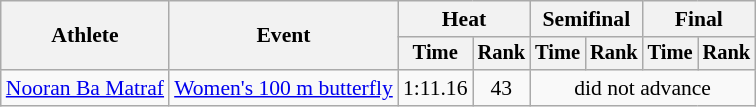<table class=wikitable style="font-size:90%">
<tr>
<th rowspan="2">Athlete</th>
<th rowspan="2">Event</th>
<th colspan="2">Heat</th>
<th colspan="2">Semifinal</th>
<th colspan="2">Final</th>
</tr>
<tr style="font-size:95%">
<th>Time</th>
<th>Rank</th>
<th>Time</th>
<th>Rank</th>
<th>Time</th>
<th>Rank</th>
</tr>
<tr align=center>
<td align=left><a href='#'>Nooran Ba Matraf</a></td>
<td align=left><a href='#'>Women's 100 m butterfly</a></td>
<td>1:11.16</td>
<td>43</td>
<td colspan=4>did not advance</td>
</tr>
</table>
